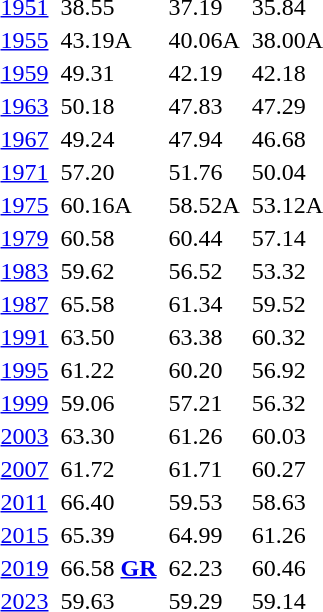<table>
<tr valign="top">
<td><a href='#'>1951</a><br></td>
<td></td>
<td>38.55</td>
<td></td>
<td>37.19</td>
<td></td>
<td>35.84</td>
</tr>
<tr valign="top">
<td><a href='#'>1955</a><br></td>
<td></td>
<td>43.19A</td>
<td></td>
<td>40.06A</td>
<td></td>
<td>38.00A</td>
</tr>
<tr valign="top">
<td><a href='#'>1959</a><br></td>
<td></td>
<td>49.31</td>
<td></td>
<td>42.19</td>
<td></td>
<td>42.18</td>
</tr>
<tr valign="top">
<td><a href='#'>1963</a><br></td>
<td></td>
<td>50.18</td>
<td></td>
<td>47.83</td>
<td></td>
<td>47.29</td>
</tr>
<tr valign="top">
<td><a href='#'>1967</a><br></td>
<td></td>
<td>49.24</td>
<td></td>
<td>47.94</td>
<td></td>
<td>46.68</td>
</tr>
<tr valign="top">
<td><a href='#'>1971</a><br></td>
<td></td>
<td>57.20</td>
<td></td>
<td>51.76</td>
<td></td>
<td>50.04</td>
</tr>
<tr valign="top">
<td><a href='#'>1975</a><br></td>
<td></td>
<td>60.16A</td>
<td></td>
<td>58.52A</td>
<td></td>
<td>53.12A</td>
</tr>
<tr valign="top">
<td><a href='#'>1979</a><br></td>
<td></td>
<td>60.58</td>
<td></td>
<td>60.44</td>
<td></td>
<td>57.14</td>
</tr>
<tr valign="top">
<td><a href='#'>1983</a><br></td>
<td></td>
<td>59.62</td>
<td></td>
<td>56.52</td>
<td></td>
<td>53.32</td>
</tr>
<tr valign="top">
<td><a href='#'>1987</a><br></td>
<td></td>
<td>65.58</td>
<td></td>
<td>61.34</td>
<td></td>
<td>59.52</td>
</tr>
<tr valign="top">
<td><a href='#'>1991</a><br></td>
<td></td>
<td>63.50</td>
<td></td>
<td>63.38</td>
<td></td>
<td>60.32</td>
</tr>
<tr valign="top">
<td><a href='#'>1995</a><br></td>
<td></td>
<td>61.22</td>
<td></td>
<td>60.20</td>
<td></td>
<td>56.92</td>
</tr>
<tr valign="top">
<td><a href='#'>1999</a><br></td>
<td></td>
<td>59.06</td>
<td></td>
<td>57.21</td>
<td></td>
<td>56.32</td>
</tr>
<tr valign="top">
<td><a href='#'>2003</a><br></td>
<td></td>
<td>63.30</td>
<td></td>
<td>61.26</td>
<td></td>
<td>60.03</td>
</tr>
<tr valign="top">
<td><a href='#'>2007</a><br></td>
<td></td>
<td>61.72</td>
<td></td>
<td>61.71</td>
<td></td>
<td>60.27</td>
</tr>
<tr valign="top">
<td><a href='#'>2011</a><br></td>
<td></td>
<td>66.40</td>
<td></td>
<td>59.53</td>
<td></td>
<td>58.63</td>
</tr>
<tr valign="top">
<td><a href='#'>2015</a><br></td>
<td></td>
<td>65.39</td>
<td></td>
<td>64.99</td>
<td></td>
<td>61.26</td>
</tr>
<tr valign="top">
<td><a href='#'>2019</a><br></td>
<td></td>
<td>66.58 <strong><a href='#'>GR</a></strong></td>
<td></td>
<td>62.23</td>
<td></td>
<td>60.46</td>
</tr>
<tr valign="top">
<td><a href='#'>2023</a><br></td>
<td></td>
<td>59.63</td>
<td></td>
<td>59.29</td>
<td></td>
<td>59.14</td>
</tr>
</table>
